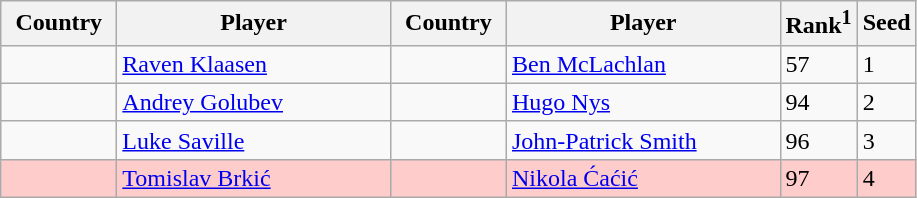<table class="sortable wikitable">
<tr>
<th width="70">Country</th>
<th width="175">Player</th>
<th width="70">Country</th>
<th width="175">Player</th>
<th>Rank<sup>1</sup></th>
<th>Seed</th>
</tr>
<tr>
<td></td>
<td><a href='#'>Raven Klaasen</a></td>
<td></td>
<td><a href='#'>Ben McLachlan</a></td>
<td>57</td>
<td>1</td>
</tr>
<tr>
<td></td>
<td><a href='#'>Andrey Golubev</a></td>
<td></td>
<td><a href='#'>Hugo Nys</a></td>
<td>94</td>
<td>2</td>
</tr>
<tr>
<td></td>
<td><a href='#'>Luke Saville</a></td>
<td></td>
<td><a href='#'>John-Patrick Smith</a></td>
<td>96</td>
<td>3</td>
</tr>
<tr bgcolor=#fcc>
<td></td>
<td><a href='#'>Tomislav Brkić</a></td>
<td></td>
<td><a href='#'>Nikola Ćaćić</a></td>
<td>97</td>
<td>4</td>
</tr>
</table>
